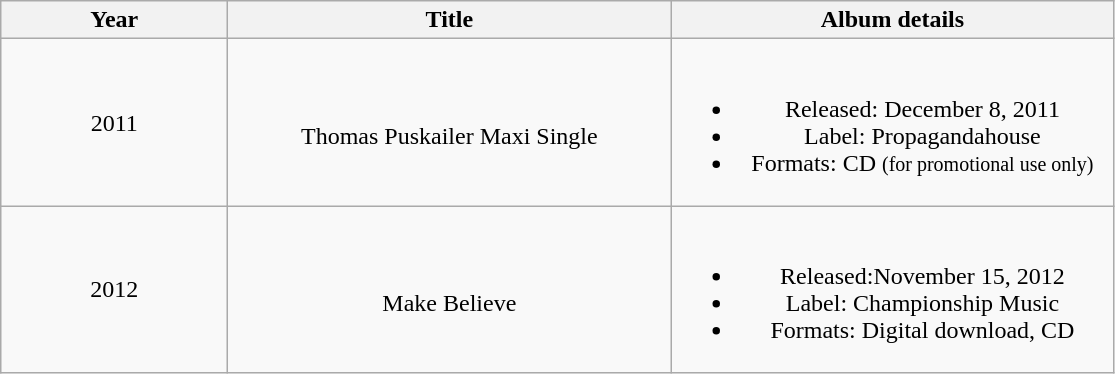<table class="wikitable plainrowheaders" style="text-align:center;">
<tr>
<th style="width:9em;">Year</th>
<th style="width:18em;">Title</th>
<th style="width:18em;">Album details</th>
</tr>
<tr>
<td>2011</td>
<td><br>Thomas Puskailer Maxi Single</td>
<td><br><ul><li>Released: December 8, 2011</li><li>Label: Propagandahouse</li><li>Formats: CD <small>(for promotional use only)</small></li></ul></td>
</tr>
<tr>
<td>2012</td>
<td><br>Make Believe</td>
<td><br><ul><li>Released:November 15, 2012</li><li>Label: Championship Music</li><li>Formats: Digital download, CD</li></ul></td>
</tr>
</table>
